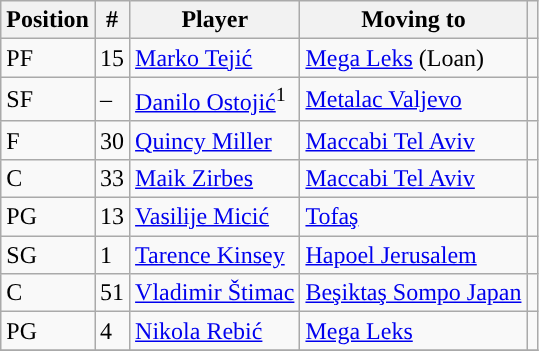<table class="wikitable sortable" style="text-align: left;">
<tr>
<th>Position</th>
<th>#</th>
<th>Player</th>
<th>Moving to</th>
<th></th>
</tr>
<tr>
<td>PF</td>
<td>15</td>
<td> <a href='#'>Marko Tejić</a></td>
<td> <a href='#'>Mega Leks</a> (Loan)</td>
<td></td>
</tr>
<tr>
<td>SF</td>
<td>–</td>
<td> <a href='#'>Danilo Ostojić</a><sup>1</sup></td>
<td> <a href='#'>Metalac Valjevo</a></td>
<td></td>
</tr>
<tr>
<td>F</td>
<td>30</td>
<td> <a href='#'>Quincy Miller</a></td>
<td> <a href='#'>Maccabi Tel Aviv</a></td>
<td></td>
</tr>
<tr>
<td>C</td>
<td>33</td>
<td> <a href='#'>Maik Zirbes</a></td>
<td> <a href='#'>Maccabi Tel Aviv</a></td>
<td></td>
</tr>
<tr>
<td>PG</td>
<td>13</td>
<td> <a href='#'>Vasilije Micić</a></td>
<td> <a href='#'>Tofaş</a></td>
<td></td>
</tr>
<tr>
<td>SG</td>
<td>1</td>
<td> <a href='#'>Tarence Kinsey</a></td>
<td> <a href='#'>Hapoel Jerusalem</a></td>
<td></td>
</tr>
<tr>
<td>C</td>
<td>51</td>
<td> <a href='#'>Vladimir Štimac</a></td>
<td> <a href='#'>Beşiktaş Sompo Japan</a></td>
<td></td>
</tr>
<tr>
<td>PG</td>
<td>4</td>
<td> <a href='#'>Nikola Rebić</a></td>
<td> <a href='#'>Mega Leks</a></td>
<td></td>
</tr>
<tr>
</tr>
</table>
